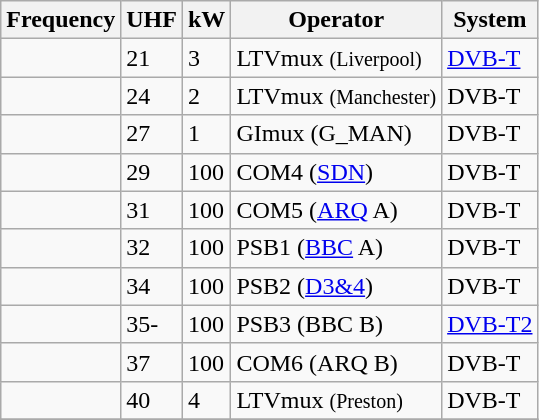<table class="wikitable sortable">
<tr>
<th>Frequency</th>
<th>UHF</th>
<th>kW</th>
<th>Operator</th>
<th>System</th>
</tr>
<tr>
<td></td>
<td>21</td>
<td>3</td>
<td>LTVmux <small>(Liverpool)</small></td>
<td><a href='#'>DVB-T</a></td>
</tr>
<tr>
<td></td>
<td>24</td>
<td>2</td>
<td>LTVmux <small>(Manchester)</small></td>
<td>DVB-T</td>
</tr>
<tr>
<td></td>
<td>27</td>
<td>1</td>
<td>GImux (G_MAN)</td>
<td>DVB-T</td>
</tr>
<tr>
<td></td>
<td>29</td>
<td>100</td>
<td>COM4 (<a href='#'>SDN</a>)</td>
<td>DVB-T</td>
</tr>
<tr>
<td></td>
<td>31</td>
<td>100</td>
<td>COM5 (<a href='#'>ARQ</a> A)</td>
<td>DVB-T</td>
</tr>
<tr>
<td></td>
<td>32</td>
<td>100</td>
<td>PSB1 (<a href='#'>BBC</a> A)</td>
<td>DVB-T</td>
</tr>
<tr>
<td></td>
<td>34</td>
<td>100</td>
<td>PSB2 (<a href='#'>D3&4</a>)</td>
<td>DVB-T</td>
</tr>
<tr>
<td></td>
<td>35-</td>
<td>100</td>
<td>PSB3 (BBC B)</td>
<td><a href='#'>DVB-T2</a></td>
</tr>
<tr>
<td></td>
<td>37</td>
<td>100</td>
<td>COM6 (ARQ B)</td>
<td>DVB-T</td>
</tr>
<tr>
<td></td>
<td>40</td>
<td>4</td>
<td>LTVmux <small>(Preston)</small></td>
<td>DVB-T</td>
</tr>
<tr>
</tr>
</table>
